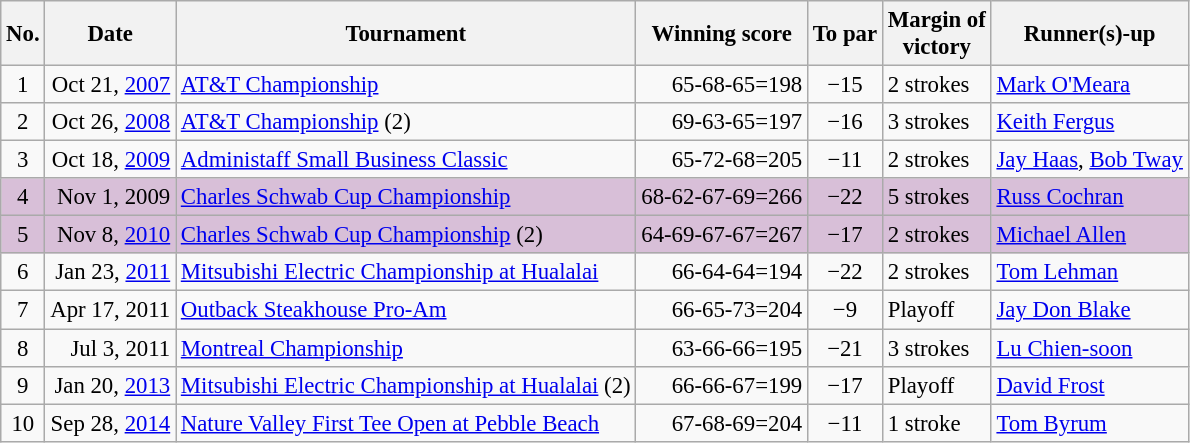<table class="wikitable" style="font-size:95%;">
<tr>
<th>No.</th>
<th>Date</th>
<th>Tournament</th>
<th>Winning score</th>
<th>To par</th>
<th>Margin of<br>victory</th>
<th>Runner(s)-up</th>
</tr>
<tr>
<td align=center>1</td>
<td align=right>Oct 21, <a href='#'>2007</a></td>
<td><a href='#'>AT&T Championship</a></td>
<td align=right>65-68-65=198</td>
<td align=center>−15</td>
<td>2 strokes</td>
<td> <a href='#'>Mark O'Meara</a></td>
</tr>
<tr>
<td align=center>2</td>
<td align=right>Oct 26, <a href='#'>2008</a></td>
<td><a href='#'>AT&T Championship</a> (2)</td>
<td align=right>69-63-65=197</td>
<td align=center>−16</td>
<td>3 strokes</td>
<td> <a href='#'>Keith Fergus</a></td>
</tr>
<tr>
<td align=center>3</td>
<td align=right>Oct 18, <a href='#'>2009</a></td>
<td><a href='#'>Administaff Small Business Classic</a></td>
<td align=right>65-72-68=205</td>
<td align=center>−11</td>
<td>2 strokes</td>
<td> <a href='#'>Jay Haas</a>,  <a href='#'>Bob Tway</a></td>
</tr>
<tr style="background:thistle;">
<td align=center>4</td>
<td align=right>Nov 1, 2009</td>
<td><a href='#'>Charles Schwab Cup Championship</a></td>
<td align=right>68-62-67-69=266</td>
<td align=center>−22</td>
<td>5 strokes</td>
<td> <a href='#'>Russ Cochran</a></td>
</tr>
<tr style="background:thistle;">
<td align=center>5</td>
<td align=right>Nov 8, <a href='#'>2010</a></td>
<td><a href='#'>Charles Schwab Cup Championship</a> (2)</td>
<td align=right>64-69-67-67=267</td>
<td align=center>−17</td>
<td>2 strokes</td>
<td> <a href='#'>Michael Allen</a></td>
</tr>
<tr>
<td align=center>6</td>
<td align=right>Jan 23, <a href='#'>2011</a></td>
<td><a href='#'>Mitsubishi Electric Championship at Hualalai</a></td>
<td align=right>66-64-64=194</td>
<td align=center>−22</td>
<td>2 strokes</td>
<td> <a href='#'>Tom Lehman</a></td>
</tr>
<tr>
<td align=center>7</td>
<td align=right>Apr 17, 2011</td>
<td><a href='#'>Outback Steakhouse Pro-Am</a></td>
<td align=right>66-65-73=204</td>
<td align=center>−9</td>
<td>Playoff</td>
<td> <a href='#'>Jay Don Blake</a></td>
</tr>
<tr>
<td align=center>8</td>
<td align=right>Jul 3, 2011</td>
<td><a href='#'>Montreal Championship</a></td>
<td align=right>63-66-66=195</td>
<td align=center>−21</td>
<td>3 strokes</td>
<td> <a href='#'>Lu Chien-soon</a></td>
</tr>
<tr>
<td align=center>9</td>
<td align=right>Jan 20, <a href='#'>2013</a></td>
<td><a href='#'>Mitsubishi Electric Championship at Hualalai</a> (2)</td>
<td align=right>66-66-67=199</td>
<td align=center>−17</td>
<td>Playoff</td>
<td> <a href='#'>David Frost</a></td>
</tr>
<tr>
<td align=center>10</td>
<td align=right>Sep 28, <a href='#'>2014</a></td>
<td><a href='#'>Nature Valley First Tee Open at Pebble Beach</a></td>
<td align=right>67-68-69=204</td>
<td align=center>−11</td>
<td>1 stroke</td>
<td> <a href='#'>Tom Byrum</a></td>
</tr>
</table>
